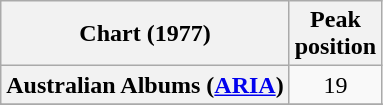<table class="wikitable sortable plainrowheaders" style="text-align:center">
<tr>
<th>Chart (1977)</th>
<th>Peak<br>position</th>
</tr>
<tr>
<th scope="row">Australian Albums (<a href='#'>ARIA</a>)</th>
<td>19</td>
</tr>
<tr>
</tr>
<tr>
</tr>
<tr>
</tr>
</table>
